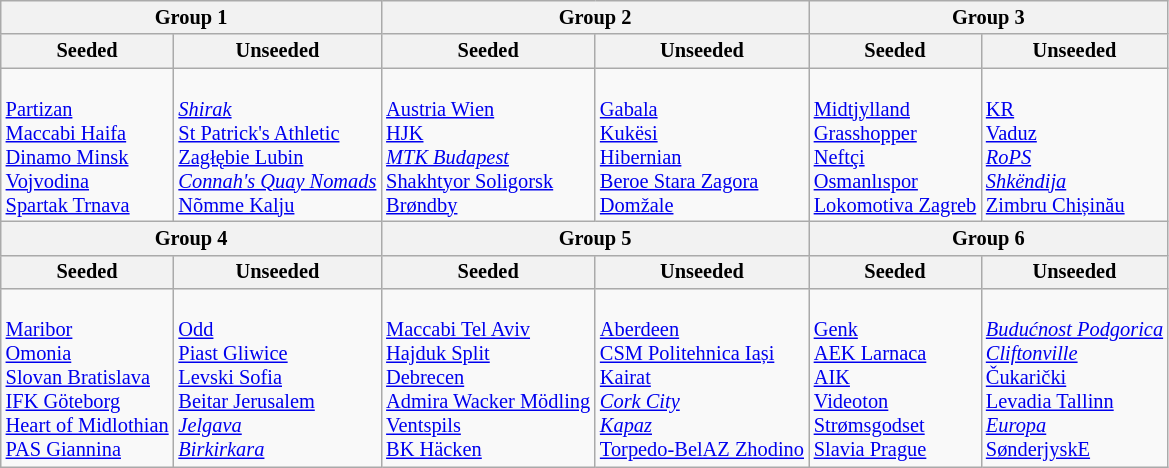<table class="wikitable" style="font-size:85%">
<tr>
<th colspan=2>Group 1</th>
<th colspan=2>Group 2</th>
<th colspan=2>Group 3</th>
</tr>
<tr>
<th>Seeded</th>
<th>Unseeded</th>
<th>Seeded</th>
<th>Unseeded</th>
<th>Seeded</th>
<th>Unseeded</th>
</tr>
<tr>
<td valign=top><br> <a href='#'>Partizan</a> <br>
 <a href='#'>Maccabi Haifa</a> <br>
 <a href='#'>Dinamo Minsk</a> <br>
 <a href='#'>Vojvodina</a> <br>
 <a href='#'>Spartak Trnava</a> </td>
<td valign=top><br> <em><a href='#'>Shirak</a></em> <br>
 <a href='#'>St Patrick's Athletic</a> <br>
 <a href='#'>Zagłębie Lubin</a> <br>
 <em><a href='#'>Connah's Quay Nomads</a></em> <br>
 <a href='#'>Nõmme Kalju</a> </td>
<td valign=top><br> <a href='#'>Austria Wien</a> <br>
 <a href='#'>HJK</a> <br>
 <em><a href='#'>MTK Budapest</a></em> <br>
 <a href='#'>Shakhtyor Soligorsk</a> <br>
 <a href='#'>Brøndby</a> </td>
<td valign=top><br> <a href='#'>Gabala</a> <br>
 <a href='#'>Kukësi</a> <br>
 <a href='#'>Hibernian</a> <br>
 <a href='#'>Beroe Stara Zagora</a> <br>
 <a href='#'>Domžale</a> </td>
<td valign=top><br> <a href='#'>Midtjylland</a> <br>
 <a href='#'>Grasshopper</a> <br>
 <a href='#'>Neftçi</a> <br>
 <a href='#'>Osmanlıspor</a> <br>
 <a href='#'>Lokomotiva Zagreb</a> </td>
<td valign=top><br> <a href='#'>KR</a> <br>
 <a href='#'>Vaduz</a> <br>
 <em><a href='#'>RoPS</a></em> <br>
 <em><a href='#'>Shkëndija</a></em> <br>
 <a href='#'>Zimbru Chișinău</a> </td>
</tr>
<tr>
<th colspan=2>Group 4</th>
<th colspan=2>Group 5</th>
<th colspan=2>Group 6</th>
</tr>
<tr>
<th>Seeded</th>
<th>Unseeded</th>
<th>Seeded</th>
<th>Unseeded</th>
<th>Seeded</th>
<th>Unseeded</th>
</tr>
<tr>
<td valign=top><br> <a href='#'>Maribor</a> <br>
 <a href='#'>Omonia</a> <br>
 <a href='#'>Slovan Bratislava</a> <br>
 <a href='#'>IFK Göteborg</a> <br>
 <a href='#'>Heart of Midlothian</a> <br>
 <a href='#'>PAS Giannina</a> </td>
<td valign=top><br> <a href='#'>Odd</a> <br>
 <a href='#'>Piast Gliwice</a> <br>
 <a href='#'>Levski Sofia</a> <br>
 <a href='#'>Beitar Jerusalem</a> <br>
 <em><a href='#'>Jelgava</a></em> <br>
 <em><a href='#'>Birkirkara</a></em> </td>
<td valign=top><br> <a href='#'>Maccabi Tel Aviv</a> <br>
 <a href='#'>Hajduk Split</a> <br>
 <a href='#'>Debrecen</a> <br>
 <a href='#'>Admira Wacker Mödling</a> <br>
 <a href='#'>Ventspils</a> <br>
 <a href='#'>BK Häcken</a> </td>
<td valign=top><br> <a href='#'>Aberdeen</a> <br>
 <a href='#'>CSM Politehnica Iași</a> <br>
 <a href='#'>Kairat</a> <br>
 <em><a href='#'>Cork City</a></em> <br>
 <em><a href='#'>Kapaz</a></em> <br>
 <a href='#'>Torpedo-BelAZ Zhodino</a> </td>
<td valign=top><br> <a href='#'>Genk</a> <br>
 <a href='#'>AEK Larnaca</a> <br>
 <a href='#'>AIK</a> <br>
 <a href='#'>Videoton</a> <br>
 <a href='#'>Strømsgodset</a> <br>
 <a href='#'>Slavia Prague</a> </td>
<td valign=top><br> <em><a href='#'>Budućnost Podgorica</a></em> <br>
 <em><a href='#'>Cliftonville</a></em> <br>
 <a href='#'>Čukarički</a> <br>
 <a href='#'>Levadia Tallinn</a> <br>
 <em><a href='#'>Europa</a></em> <br>
 <a href='#'>SønderjyskE</a> </td>
</tr>
</table>
